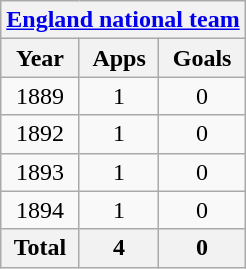<table class="wikitable" style="text-align:center">
<tr>
<th colspan=3><a href='#'>England national team</a></th>
</tr>
<tr>
<th>Year</th>
<th>Apps</th>
<th>Goals</th>
</tr>
<tr>
<td>1889</td>
<td>1</td>
<td>0</td>
</tr>
<tr>
<td>1892</td>
<td>1</td>
<td>0</td>
</tr>
<tr>
<td>1893</td>
<td>1</td>
<td>0</td>
</tr>
<tr>
<td>1894</td>
<td>1</td>
<td>0</td>
</tr>
<tr>
<th>Total</th>
<th>4</th>
<th>0</th>
</tr>
</table>
